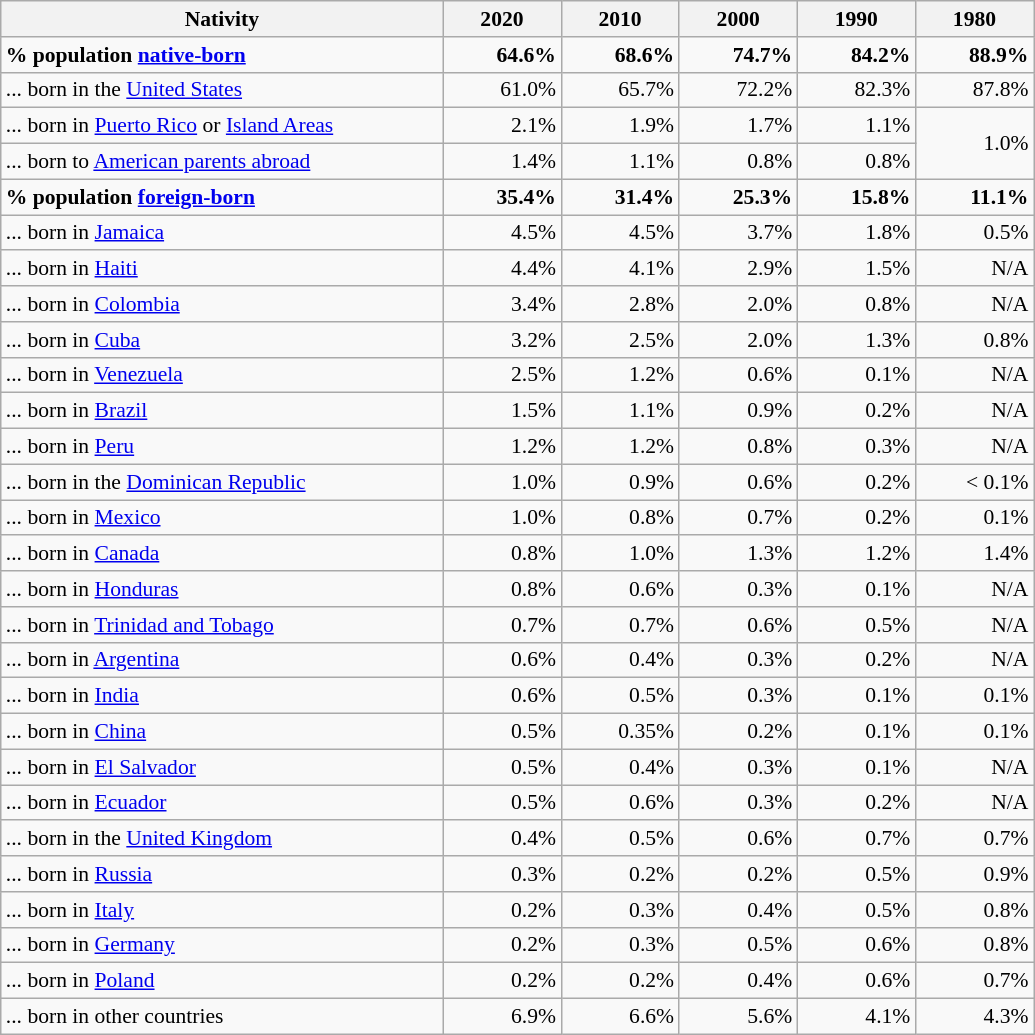<table class="wikitable" style="font-size: 90%; text-align: right;">
<tr>
<th style="width: 20em;">Nativity</th>
<th style="width: 5em;">2020</th>
<th style="width: 5em;">2010</th>
<th style="width: 5em;">2000</th>
<th style="width: 5em;">1990</th>
<th style="width: 5em;">1980</th>
</tr>
<tr>
<td style="text-align:left"><strong>% population <a href='#'>native-born</a></strong></td>
<td><strong>64.6%</strong></td>
<td><strong>68.6%</strong></td>
<td><strong>74.7%</strong></td>
<td><strong>84.2%</strong></td>
<td><strong>88.9%</strong></td>
</tr>
<tr>
<td style="text-align:left">... born in the <a href='#'>United States</a></td>
<td>61.0%</td>
<td>65.7%</td>
<td>72.2%</td>
<td>82.3%</td>
<td>87.8%</td>
</tr>
<tr>
<td style="text-align:left">... born in <a href='#'>Puerto Rico</a> or <a href='#'>Island Areas</a></td>
<td>2.1%</td>
<td>1.9%</td>
<td>1.7%</td>
<td>1.1%</td>
<td rowspan="2">1.0%</td>
</tr>
<tr>
<td style="text-align:left">... born to <a href='#'>American parents abroad</a></td>
<td>1.4%</td>
<td>1.1%</td>
<td>0.8%</td>
<td>0.8%</td>
</tr>
<tr>
<td style="text-align:left"><strong>% population <a href='#'>foreign-born</a></strong></td>
<td><strong>35.4%</strong></td>
<td><strong>31.4%</strong></td>
<td><strong>25.3%</strong></td>
<td><strong>15.8%</strong></td>
<td><strong>11.1%</strong></td>
</tr>
<tr>
<td style="text-align:left">... born in <a href='#'>Jamaica</a></td>
<td>4.5%</td>
<td>4.5%</td>
<td>3.7%</td>
<td>1.8%</td>
<td>0.5%</td>
</tr>
<tr>
<td style="text-align:left">... born in <a href='#'>Haiti</a></td>
<td>4.4%</td>
<td>4.1%</td>
<td>2.9%</td>
<td>1.5%</td>
<td>N/A</td>
</tr>
<tr>
<td style="text-align:left">... born in <a href='#'>Colombia</a></td>
<td>3.4%</td>
<td>2.8%</td>
<td>2.0%</td>
<td>0.8%</td>
<td>N/A</td>
</tr>
<tr>
<td style="text-align:left">... born in <a href='#'>Cuba</a></td>
<td>3.2%</td>
<td>2.5%</td>
<td>2.0%</td>
<td>1.3%</td>
<td>0.8%</td>
</tr>
<tr>
<td style="text-align:left">... born in <a href='#'>Venezuela</a></td>
<td>2.5%</td>
<td>1.2%</td>
<td>0.6%</td>
<td>0.1%</td>
<td>N/A</td>
</tr>
<tr>
<td style="text-align:left">... born in <a href='#'>Brazil</a></td>
<td>1.5%</td>
<td>1.1%</td>
<td>0.9%</td>
<td>0.2%</td>
<td>N/A</td>
</tr>
<tr>
<td style="text-align:left">... born in <a href='#'>Peru</a></td>
<td>1.2%</td>
<td>1.2%</td>
<td>0.8%</td>
<td>0.3%</td>
<td>N/A</td>
</tr>
<tr>
<td style="text-align:left">... born in the <a href='#'>Dominican Republic</a></td>
<td>1.0%</td>
<td>0.9%</td>
<td>0.6%</td>
<td>0.2%</td>
<td>< 0.1%</td>
</tr>
<tr>
<td style="text-align:left">... born in <a href='#'>Mexico</a></td>
<td>1.0%</td>
<td>0.8%</td>
<td>0.7%</td>
<td>0.2%</td>
<td>0.1%</td>
</tr>
<tr>
<td style="text-align:left">... born in <a href='#'>Canada</a></td>
<td>0.8%</td>
<td>1.0%</td>
<td>1.3%</td>
<td>1.2%</td>
<td>1.4%</td>
</tr>
<tr>
<td style="text-align:left">... born in <a href='#'>Honduras</a></td>
<td>0.8%</td>
<td>0.6%</td>
<td>0.3%</td>
<td>0.1%</td>
<td>N/A</td>
</tr>
<tr>
<td style="text-align:left">... born in <a href='#'>Trinidad and Tobago</a></td>
<td>0.7%</td>
<td>0.7%</td>
<td>0.6%</td>
<td>0.5%</td>
<td>N/A</td>
</tr>
<tr>
<td style="text-align:left">... born in <a href='#'>Argentina</a></td>
<td>0.6%</td>
<td>0.4%</td>
<td>0.3%</td>
<td>0.2%</td>
<td>N/A</td>
</tr>
<tr>
<td style="text-align:left">... born in <a href='#'>India</a></td>
<td>0.6%</td>
<td>0.5%</td>
<td>0.3%</td>
<td>0.1%</td>
<td>0.1%</td>
</tr>
<tr>
<td style="text-align:left">... born in <a href='#'>China</a></td>
<td>0.5%</td>
<td>0.35%</td>
<td>0.2%</td>
<td>0.1%</td>
<td>0.1%</td>
</tr>
<tr>
<td style="text-align:left">... born in <a href='#'>El Salvador</a></td>
<td>0.5%</td>
<td>0.4%</td>
<td>0.3%</td>
<td>0.1%</td>
<td>N/A</td>
</tr>
<tr>
<td style="text-align:left">... born in <a href='#'>Ecuador</a></td>
<td>0.5%</td>
<td>0.6%</td>
<td>0.3%</td>
<td>0.2%</td>
<td>N/A</td>
</tr>
<tr>
<td style="text-align:left">... born in the <a href='#'>United Kingdom</a></td>
<td>0.4%</td>
<td>0.5%</td>
<td>0.6%</td>
<td>0.7%</td>
<td>0.7%</td>
</tr>
<tr>
<td style="text-align:left">... born in <a href='#'>Russia</a></td>
<td>0.3%</td>
<td>0.2%</td>
<td>0.2%</td>
<td>0.5%</td>
<td>0.9%</td>
</tr>
<tr>
<td style="text-align:left">... born in <a href='#'>Italy</a></td>
<td>0.2%</td>
<td>0.3%</td>
<td>0.4%</td>
<td>0.5%</td>
<td>0.8%</td>
</tr>
<tr>
<td style="text-align:left">... born in <a href='#'>Germany</a></td>
<td>0.2%</td>
<td>0.3%</td>
<td>0.5%</td>
<td>0.6%</td>
<td>0.8%</td>
</tr>
<tr>
<td style="text-align:left">... born in <a href='#'>Poland</a></td>
<td>0.2%</td>
<td>0.2%</td>
<td>0.4%</td>
<td>0.6%</td>
<td>0.7%</td>
</tr>
<tr>
<td style="text-align:left">... born in other countries</td>
<td>6.9%</td>
<td>6.6%</td>
<td>5.6%</td>
<td>4.1%</td>
<td>4.3%</td>
</tr>
</table>
